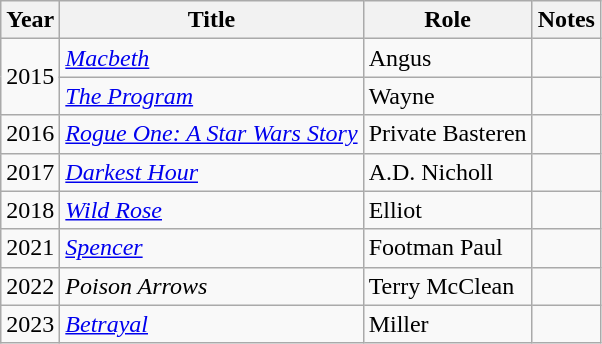<table class="wikitable">
<tr>
<th>Year</th>
<th>Title</th>
<th>Role</th>
<th>Notes</th>
</tr>
<tr>
<td rowspan="2">2015</td>
<td><em><a href='#'>Macbeth</a></em></td>
<td>Angus</td>
<td></td>
</tr>
<tr>
<td><em><a href='#'>The Program</a></em></td>
<td>Wayne</td>
<td></td>
</tr>
<tr>
<td>2016</td>
<td><em><a href='#'>Rogue One: A Star Wars Story</a></em></td>
<td>Private Basteren</td>
<td></td>
</tr>
<tr>
<td>2017</td>
<td><em><a href='#'>Darkest Hour</a></em></td>
<td>A.D. Nicholl</td>
<td></td>
</tr>
<tr>
<td>2018</td>
<td><em><a href='#'>Wild Rose</a></em></td>
<td>Elliot</td>
<td></td>
</tr>
<tr>
<td>2021</td>
<td><em><a href='#'>Spencer</a></em></td>
<td>Footman Paul</td>
<td></td>
</tr>
<tr>
<td>2022</td>
<td><em>Poison Arrows</em></td>
<td>Terry McClean</td>
<td></td>
</tr>
<tr>
<td>2023</td>
<td><em><a href='#'>Betrayal</a></em></td>
<td>Miller</td>
<td></td>
</tr>
</table>
